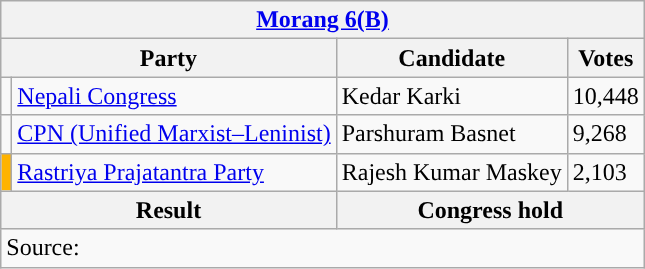<table class="wikitable">
<tr>
<th colspan="4"><a href='#'>Morang 6(B)</a></th>
</tr>
<tr>
<th colspan="2">Party</th>
<th>Candidate</th>
<th>Votes</th>
</tr>
<tr>
<td style="background-color:"></td>
<td><a href='#'>Nepali Congress</a></td>
<td>Kedar Karki</td>
<td>10,448</td>
</tr>
<tr>
<td style="background-color:"></td>
<td><a href='#'>CPN (Unified Marxist–Leninist)</a></td>
<td>Parshuram Basnet</td>
<td>9,268</td>
</tr>
<tr>
<td style="background-color:#ffb300"></td>
<td><a href='#'>Rastriya Prajatantra Party</a></td>
<td>Rajesh Kumar Maskey</td>
<td>2,103</td>
</tr>
<tr>
<th colspan="2">Result</th>
<th colspan="2">Congress hold</th>
</tr>
<tr>
<td colspan="4">Source: </td>
</tr>
</table>
